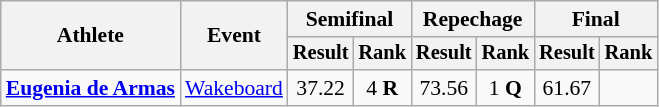<table class=wikitable style=font-size:90%;text-align:center>
<tr>
<th rowspan=2>Athlete</th>
<th rowspan=2>Event</th>
<th colspan=2>Semifinal</th>
<th colspan=2>Repechage</th>
<th colspan=2>Final</th>
</tr>
<tr style=font-size:95%>
<th>Result</th>
<th>Rank</th>
<th>Result</th>
<th>Rank</th>
<th>Result</th>
<th>Rank</th>
</tr>
<tr>
<td align=left><strong><a href='#'>Eugenia de Armas</a></strong></td>
<td align=left><a href='#'>Wakeboard</a></td>
<td>37.22</td>
<td>4 <strong>R</strong></td>
<td>73.56</td>
<td>1 <strong>Q</strong></td>
<td>61.67</td>
<td></td>
</tr>
</table>
